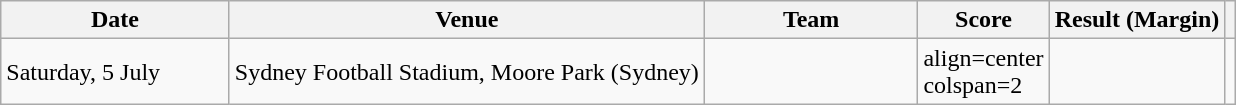<table class="wikitable">
<tr>
<th width=145>Date</th>
<th>Venue</th>
<th width=135>Team</th>
<th width=70>Score</th>
<th>Result (Margin)</th>
<th></th>
</tr>
<tr>
<td>Saturday, 5 July</td>
<td>Sydney Football Stadium, Moore Park (Sydney)</td>
<td></td>
<td>align=center colspan=2 </td>
<td align=center></td>
</tr>
</table>
